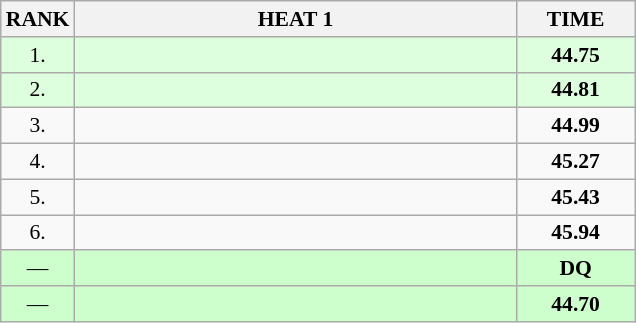<table class="wikitable" style="border-collapse: collapse; font-size: 90%;">
<tr>
<th>RANK</th>
<th style="width: 20em">HEAT 1</th>
<th style="width: 5em">TIME</th>
</tr>
<tr style="background:#ddffdd;">
<td align="center">1.</td>
<td></td>
<td align="center"><strong>44.75</strong></td>
</tr>
<tr style="background:#ddffdd;">
<td align="center">2.</td>
<td></td>
<td align="center"><strong>44.81</strong></td>
</tr>
<tr>
<td align="center">3.</td>
<td></td>
<td align="center"><strong>44.99</strong></td>
</tr>
<tr>
<td align="center">4.</td>
<td></td>
<td align="center"><strong>45.27</strong></td>
</tr>
<tr>
<td align="center">5.</td>
<td></td>
<td align="center"><strong>45.43</strong></td>
</tr>
<tr>
<td align="center">6.</td>
<td></td>
<td align="center"><strong>45.94</strong></td>
</tr>
<tr style="background:#ccffcc;">
<td align="center">—</td>
<td></td>
<td align="center"><strong>DQ</strong></td>
</tr>
<tr style="background:#ccffcc;">
<td align="center">—</td>
<td></td>
<td align="center"><strong>44.70</strong></td>
</tr>
</table>
